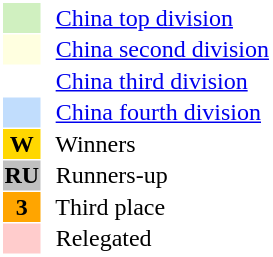<table style="border: 1px solid #ffffff; background-color: #ffffff" cellspacing="1" cellpadding="1">
<tr>
<td bgcolor="#D0F0C0" width="20"></td>
<td bgcolor="#ffffff" align="left">  <a href='#'>China top division</a></td>
</tr>
<tr>
<td bgcolor="#FFFFE0" width="20"></td>
<td bgcolor="#ffffff" align="left">  <a href='#'>China second division</a></td>
</tr>
<tr>
<th bgcolor="#ffffff" width="20"></th>
<td bgcolor="#ffffff" align="left">  <a href='#'>China third division</a></td>
</tr>
<tr>
<th bgcolor="#c1ddfd" width="20"></th>
<td bgcolor="#ffffff" align="left">  <a href='#'>China fourth division</a></td>
</tr>
<tr>
<th bgcolor="#FFD700" width="20">W</th>
<td bgcolor="#ffffff" align="left">  Winners</td>
</tr>
<tr>
<th bgcolor="#C0C0C0" width="20">RU</th>
<td bgcolor="#ffffff" align="left">  Runners-up</td>
</tr>
<tr>
<th bgcolor="#FFA500" width="20">3</th>
<td bgcolor="#ffffff" align="left">  Third place</td>
</tr>
<tr>
<th bgcolor="#ffcccc" width="20"></th>
<td bgcolor="#ffffff" align="left">  Relegated</td>
</tr>
</table>
